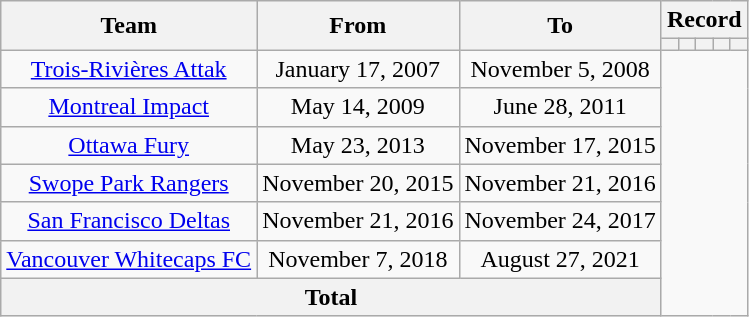<table class="wikitable" style="text-align: center;">
<tr>
<th rowspan="2">Team</th>
<th rowspan="2">From</th>
<th rowspan="2">To</th>
<th colspan="5">Record</th>
</tr>
<tr>
<th></th>
<th></th>
<th></th>
<th></th>
<th></th>
</tr>
<tr>
<td align=center><a href='#'>Trois-Rivières Attak</a></td>
<td align=center>January 17, 2007</td>
<td align=center>November 5, 2008<br></td>
</tr>
<tr>
<td align=center><a href='#'>Montreal Impact</a></td>
<td align=center>May 14, 2009</td>
<td align=center>June 28, 2011<br></td>
</tr>
<tr>
<td align=center><a href='#'>Ottawa Fury</a></td>
<td align=center>May 23, 2013</td>
<td align=center>November 17, 2015<br></td>
</tr>
<tr>
<td align=center><a href='#'>Swope Park Rangers</a></td>
<td align=center>November 20, 2015</td>
<td align=center>November 21, 2016<br></td>
</tr>
<tr>
<td align=center><a href='#'>San Francisco Deltas</a></td>
<td align=center>November 21, 2016</td>
<td align=center>November 24, 2017<br></td>
</tr>
<tr>
<td align=center><a href='#'>Vancouver Whitecaps FC</a></td>
<td align=center>November 7, 2018</td>
<td align=center>August 27, 2021<br></td>
</tr>
<tr>
<th colspan="3">Total<br></th>
</tr>
</table>
